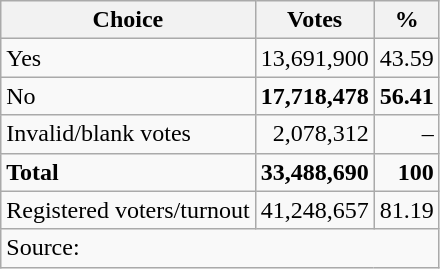<table class=wikitable style=text-align:right>
<tr>
<th>Choice</th>
<th>Votes</th>
<th>%</th>
</tr>
<tr>
<td align=left>Yes</td>
<td>13,691,900</td>
<td>43.59</td>
</tr>
<tr>
<td align=left> No</td>
<td><strong>17,718,478</strong></td>
<td><strong>56.41</strong></td>
</tr>
<tr>
<td align=left>Invalid/blank votes</td>
<td>2,078,312</td>
<td>–</td>
</tr>
<tr>
<td align=left><strong>Total</strong></td>
<td><strong>33,488,690</strong></td>
<td><strong>100</strong></td>
</tr>
<tr>
<td align=left>Registered voters/turnout</td>
<td>41,248,657</td>
<td>81.19</td>
</tr>
<tr>
<td align=left colspan=3>Source: </td>
</tr>
</table>
